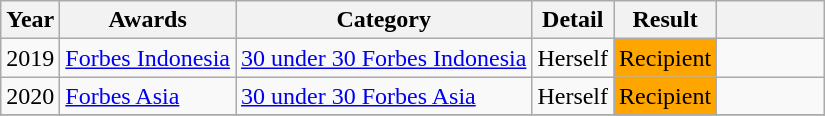<table class="wikitable">
<tr>
<th>Year</th>
<th>Awards</th>
<th>Category</th>
<th>Detail</th>
<th>Result</th>
<th scope="col" style="width:4em;"></th>
</tr>
<tr>
<td align="center" rowspan="1">2019</td>
<td><a href='#'>Forbes Indonesia</a></td>
<td><a href='#'>30 under 30 Forbes Indonesia</a></td>
<td>Herself</td>
<td style="background: orange" align= "center">Recipient</td>
<td rowspan="1" scope="row" style="text-align:center"></td>
</tr>
<tr>
<td align="center" rowspan="1">2020</td>
<td><a href='#'>Forbes Asia</a></td>
<td><a href='#'>30 under 30 Forbes Asia</a></td>
<td>Herself</td>
<td style="background: orange" align= "center">Recipient</td>
<td rowspan="1" scope="row" style="text-align:center"></td>
</tr>
<tr>
</tr>
</table>
